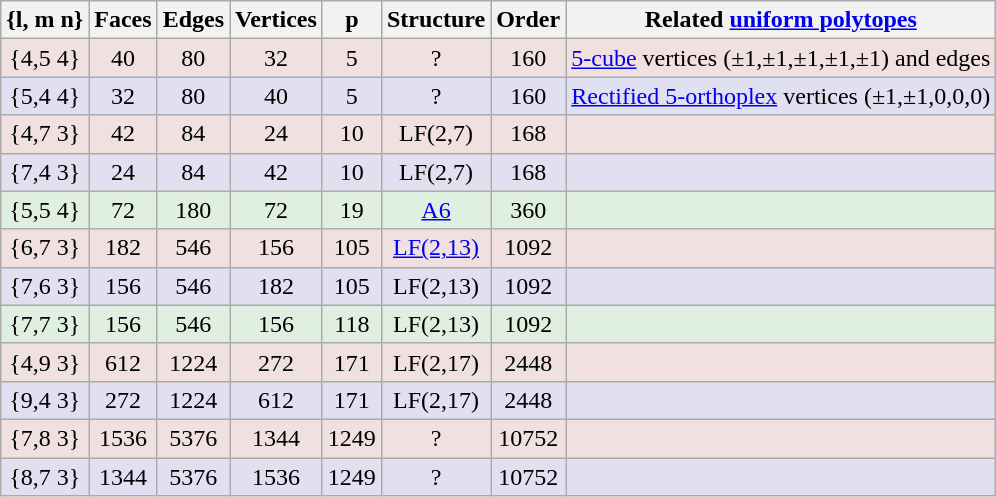<table class=wikitable>
<tr>
<th>{l, m  n}</th>
<th>Faces</th>
<th>Edges</th>
<th>Vertices</th>
<th>p</th>
<th>Structure</th>
<th>Order</th>
<th>Related <a href='#'>uniform polytopes</a></th>
</tr>
<tr BGCOLOR="#f0e0e0" align=center>
<td>{4,5 4}</td>
<td>40</td>
<td>80</td>
<td>32</td>
<td>5</td>
<td>?</td>
<td>160</td>
<td><a href='#'>5-cube</a> vertices (±1,±1,±1,±1,±1) and edges</td>
</tr>
<tr BGCOLOR="#e0e0f0" align=center>
<td>{5,4 4}</td>
<td>32</td>
<td>80</td>
<td>40</td>
<td>5</td>
<td>?</td>
<td>160</td>
<td><a href='#'>Rectified 5-orthoplex</a> vertices (±1,±1,0,0,0)</td>
</tr>
<tr BGCOLOR="#f0e0e0" align=center>
<td>{4,7 3}</td>
<td>42</td>
<td>84</td>
<td>24</td>
<td>10</td>
<td>LF(2,7)</td>
<td>168</td>
<td></td>
</tr>
<tr BGCOLOR="#e0e0f0" align=center>
<td>{7,4 3}</td>
<td>24</td>
<td>84</td>
<td>42</td>
<td>10</td>
<td>LF(2,7)</td>
<td>168</td>
<td></td>
</tr>
<tr BGCOLOR="#e0f0e0" align=center>
<td>{5,5 4}</td>
<td>72</td>
<td>180</td>
<td>72</td>
<td>19</td>
<td><a href='#'>A6</a></td>
<td>360</td>
<td></td>
</tr>
<tr BGCOLOR="#f0e0e0" align=center>
<td>{6,7 3}</td>
<td>182</td>
<td>546</td>
<td>156</td>
<td>105</td>
<td><a href='#'>LF(2,13)</a></td>
<td>1092</td>
<td></td>
</tr>
<tr BGCOLOR="#e0e0f0" align=center>
<td>{7,6 3}</td>
<td>156</td>
<td>546</td>
<td>182</td>
<td>105</td>
<td>LF(2,13)</td>
<td>1092</td>
<td></td>
</tr>
<tr BGCOLOR="#e0f0e0" align=center>
<td>{7,7 3}</td>
<td>156</td>
<td>546</td>
<td>156</td>
<td>118</td>
<td>LF(2,13)</td>
<td>1092</td>
<td></td>
</tr>
<tr BGCOLOR="#f0e0e0" align=center>
<td>{4,9 3}</td>
<td>612</td>
<td>1224</td>
<td>272</td>
<td>171</td>
<td>LF(2,17)</td>
<td>2448</td>
<td></td>
</tr>
<tr BGCOLOR="#e0e0f0" align=center>
<td>{9,4 3}</td>
<td>272</td>
<td>1224</td>
<td>612</td>
<td>171</td>
<td>LF(2,17)</td>
<td>2448</td>
<td></td>
</tr>
<tr BGCOLOR="#f0e0e0" align=center>
<td>{7,8 3}</td>
<td>1536</td>
<td>5376</td>
<td>1344</td>
<td>1249</td>
<td>?</td>
<td>10752</td>
<td></td>
</tr>
<tr BGCOLOR="#e0e0f0" align=center>
<td>{8,7 3}</td>
<td>1344</td>
<td>5376</td>
<td>1536</td>
<td>1249</td>
<td>?</td>
<td>10752</td>
<td></td>
</tr>
</table>
